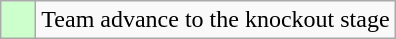<table class="wikitable">
<tr>
<td style="background:#ccffcc;">    </td>
<td>Team advance to the knockout stage</td>
</tr>
</table>
